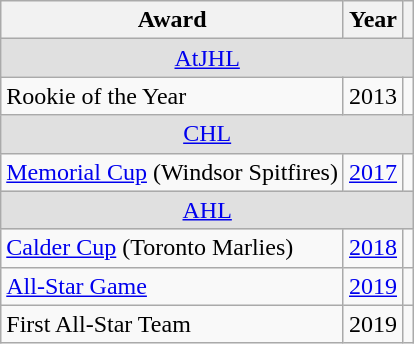<table class="wikitable">
<tr>
<th>Award</th>
<th>Year</th>
<th></th>
</tr>
<tr ALIGN="center" bgcolor="#e0e0e0">
<td colspan="3"><a href='#'>AtJHL</a></td>
</tr>
<tr>
<td>Rookie of the Year</td>
<td>2013</td>
<td></td>
</tr>
<tr ALIGN="center" bgcolor="#e0e0e0">
<td colspan="3"><a href='#'>CHL</a></td>
</tr>
<tr>
<td><a href='#'>Memorial Cup</a> (Windsor Spitfires)</td>
<td><a href='#'>2017</a></td>
<td></td>
</tr>
<tr ALIGN="center" bgcolor="#e0e0e0">
<td colspan="3"><a href='#'>AHL</a></td>
</tr>
<tr>
<td><a href='#'>Calder Cup</a> (Toronto Marlies)</td>
<td><a href='#'>2018</a></td>
<td></td>
</tr>
<tr>
<td><a href='#'>All-Star Game</a></td>
<td><a href='#'>2019</a></td>
<td></td>
</tr>
<tr>
<td>First All-Star Team</td>
<td>2019</td>
<td></td>
</tr>
</table>
